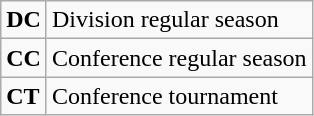<table class="wikitable">
<tr>
<td><strong>DC</strong></td>
<td>Division regular season</td>
</tr>
<tr>
<td><strong>CC</strong></td>
<td>Conference regular season</td>
</tr>
<tr>
<td><strong>CT</strong></td>
<td>Conference tournament</td>
</tr>
</table>
